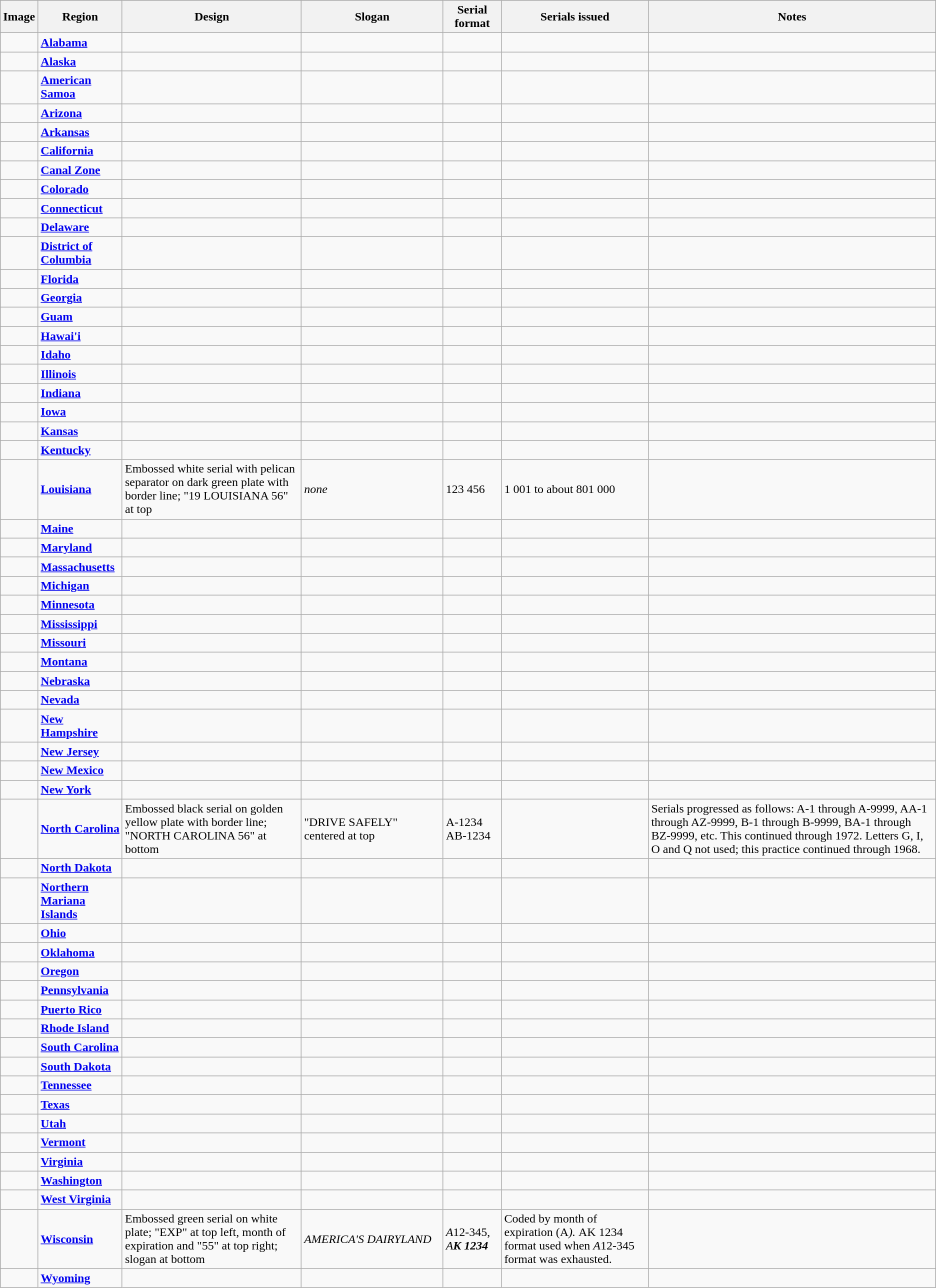<table class="wikitable">
<tr>
<th>Image</th>
<th>Region</th>
<th>Design</th>
<th>Slogan</th>
<th>Serial format</th>
<th>Serials issued</th>
<th>Notes</th>
</tr>
<tr>
<td></td>
<td><strong><a href='#'>Alabama</a></strong></td>
<td></td>
<td></td>
<td></td>
<td></td>
<td></td>
</tr>
<tr>
<td></td>
<td><strong><a href='#'>Alaska</a></strong></td>
<td></td>
<td></td>
<td></td>
<td></td>
<td></td>
</tr>
<tr>
<td></td>
<td><strong><a href='#'>American Samoa</a></strong></td>
<td></td>
<td></td>
<td></td>
<td></td>
<td></td>
</tr>
<tr>
<td></td>
<td><strong><a href='#'>Arizona</a></strong></td>
<td></td>
<td></td>
<td></td>
<td></td>
<td></td>
</tr>
<tr>
<td></td>
<td><strong><a href='#'>Arkansas</a></strong></td>
<td></td>
<td></td>
<td></td>
<td></td>
<td></td>
</tr>
<tr>
<td></td>
<td><strong><a href='#'>California</a></strong></td>
<td></td>
<td></td>
<td></td>
<td></td>
<td></td>
</tr>
<tr>
<td></td>
<td><strong><a href='#'>Canal Zone</a></strong></td>
<td></td>
<td></td>
<td></td>
<td></td>
<td></td>
</tr>
<tr>
<td></td>
<td><strong><a href='#'>Colorado</a></strong></td>
<td></td>
<td></td>
<td></td>
<td></td>
<td></td>
</tr>
<tr>
<td></td>
<td><strong><a href='#'>Connecticut</a></strong></td>
<td></td>
<td></td>
<td></td>
<td></td>
<td></td>
</tr>
<tr>
<td></td>
<td><strong><a href='#'>Delaware</a></strong></td>
<td></td>
<td></td>
<td></td>
<td></td>
<td></td>
</tr>
<tr>
<td></td>
<td><strong><a href='#'>District of<br>Columbia</a></strong></td>
<td></td>
<td></td>
<td></td>
<td></td>
<td></td>
</tr>
<tr>
<td></td>
<td><strong><a href='#'>Florida</a></strong></td>
<td></td>
<td></td>
<td></td>
<td></td>
<td></td>
</tr>
<tr>
<td></td>
<td><strong><a href='#'>Georgia</a></strong></td>
<td></td>
<td></td>
<td></td>
<td></td>
<td></td>
</tr>
<tr>
<td></td>
<td><strong><a href='#'>Guam</a></strong></td>
<td></td>
<td></td>
<td></td>
<td></td>
<td></td>
</tr>
<tr>
<td></td>
<td><strong><a href='#'>Hawai'i</a></strong></td>
<td></td>
<td></td>
<td></td>
<td></td>
<td></td>
</tr>
<tr>
<td></td>
<td><strong><a href='#'>Idaho</a></strong></td>
<td></td>
<td></td>
<td></td>
<td></td>
<td></td>
</tr>
<tr>
<td></td>
<td><strong><a href='#'>Illinois</a></strong></td>
<td></td>
<td></td>
<td></td>
<td></td>
<td></td>
</tr>
<tr>
<td></td>
<td><strong><a href='#'>Indiana</a></strong></td>
<td></td>
<td></td>
<td></td>
<td></td>
<td></td>
</tr>
<tr>
<td></td>
<td><strong><a href='#'>Iowa</a></strong></td>
<td></td>
<td></td>
<td></td>
<td></td>
<td></td>
</tr>
<tr>
<td></td>
<td><strong><a href='#'>Kansas</a></strong></td>
<td></td>
<td></td>
<td></td>
<td></td>
<td></td>
</tr>
<tr>
<td></td>
<td><strong><a href='#'>Kentucky</a></strong></td>
<td></td>
<td></td>
<td></td>
<td></td>
<td></td>
</tr>
<tr>
<td></td>
<td><strong><a href='#'>Louisiana</a></strong></td>
<td>Embossed white serial with pelican separator on dark green plate with border line; "19 LOUISIANA 56" at top</td>
<td><em>none</em></td>
<td>123 456</td>
<td>1 001 to about 801 000</td>
<td></td>
</tr>
<tr>
<td></td>
<td><strong><a href='#'>Maine</a></strong></td>
<td></td>
<td></td>
<td></td>
<td></td>
<td></td>
</tr>
<tr>
<td></td>
<td><strong><a href='#'>Maryland</a></strong></td>
<td></td>
<td></td>
<td></td>
<td></td>
<td></td>
</tr>
<tr>
<td></td>
<td><strong><a href='#'>Massachusetts</a></strong></td>
<td></td>
<td></td>
<td></td>
<td></td>
<td></td>
</tr>
<tr>
<td></td>
<td><strong><a href='#'>Michigan</a></strong></td>
<td></td>
<td></td>
<td></td>
<td></td>
<td></td>
</tr>
<tr>
<td></td>
<td><strong><a href='#'>Minnesota</a></strong></td>
<td></td>
<td></td>
<td></td>
<td></td>
<td></td>
</tr>
<tr>
<td></td>
<td><strong><a href='#'>Mississippi</a></strong></td>
<td></td>
<td></td>
<td></td>
<td></td>
<td></td>
</tr>
<tr>
<td></td>
<td><strong><a href='#'>Missouri</a></strong></td>
<td></td>
<td></td>
<td></td>
<td></td>
<td></td>
</tr>
<tr>
<td></td>
<td><strong><a href='#'>Montana</a></strong></td>
<td></td>
<td></td>
<td></td>
<td></td>
<td></td>
</tr>
<tr>
<td></td>
<td><strong><a href='#'>Nebraska</a></strong></td>
<td></td>
<td></td>
<td></td>
<td></td>
<td></td>
</tr>
<tr>
<td></td>
<td><strong><a href='#'>Nevada</a></strong></td>
<td></td>
<td></td>
<td></td>
<td></td>
<td></td>
</tr>
<tr>
<td></td>
<td><strong><a href='#'>New Hampshire</a></strong></td>
<td></td>
<td></td>
<td></td>
<td></td>
<td></td>
</tr>
<tr>
<td></td>
<td><strong><a href='#'>New Jersey</a></strong></td>
<td></td>
<td></td>
<td></td>
<td></td>
<td></td>
</tr>
<tr>
<td></td>
<td><strong><a href='#'>New Mexico</a></strong></td>
<td></td>
<td></td>
<td></td>
<td></td>
<td></td>
</tr>
<tr>
<td></td>
<td><strong><a href='#'>New York</a></strong></td>
<td></td>
<td></td>
<td></td>
<td></td>
<td></td>
</tr>
<tr>
<td></td>
<td><strong><a href='#'>North Carolina</a></strong></td>
<td>Embossed black serial on golden yellow plate with border line; "NORTH CAROLINA 56" at bottom</td>
<td>"DRIVE SAFELY" centered at top</td>
<td>A-1234<br>AB-1234</td>
<td></td>
<td>Serials progressed as follows: A-1 through A-9999, AA-1 through AZ-9999, B-1 through B-9999, BA-1 through BZ-9999, etc. This continued through 1972. Letters G, I, O and Q not used; this practice continued through 1968.</td>
</tr>
<tr>
<td></td>
<td><strong><a href='#'>North Dakota</a></strong></td>
<td></td>
<td></td>
<td></td>
<td></td>
<td></td>
</tr>
<tr>
<td></td>
<td><strong><a href='#'>Northern Mariana<br> Islands</a></strong></td>
<td></td>
<td></td>
<td></td>
<td></td>
<td></td>
</tr>
<tr>
<td></td>
<td><strong><a href='#'>Ohio</a></strong></td>
<td></td>
<td></td>
<td></td>
<td></td>
<td></td>
</tr>
<tr>
<td></td>
<td><strong><a href='#'>Oklahoma</a></strong></td>
<td></td>
<td></td>
<td></td>
<td></td>
<td></td>
</tr>
<tr>
<td></td>
<td><strong><a href='#'>Oregon</a></strong></td>
<td></td>
<td></td>
<td></td>
<td></td>
<td></td>
</tr>
<tr>
<td></td>
<td><strong><a href='#'>Pennsylvania</a></strong></td>
<td></td>
<td></td>
<td></td>
<td></td>
<td></td>
</tr>
<tr>
<td></td>
<td><strong><a href='#'>Puerto Rico</a></strong></td>
<td></td>
<td></td>
<td></td>
<td></td>
<td></td>
</tr>
<tr>
<td></td>
<td><strong><a href='#'>Rhode Island</a></strong></td>
<td></td>
<td></td>
<td></td>
<td></td>
<td></td>
</tr>
<tr>
<td></td>
<td><strong><a href='#'>South Carolina</a></strong></td>
<td></td>
<td></td>
<td></td>
<td></td>
<td></td>
</tr>
<tr>
<td></td>
<td><strong><a href='#'>South Dakota</a></strong></td>
<td></td>
<td></td>
<td></td>
<td></td>
<td></td>
</tr>
<tr>
<td></td>
<td><strong><a href='#'>Tennessee</a></strong></td>
<td></td>
<td></td>
<td></td>
<td></td>
<td></td>
</tr>
<tr>
<td></td>
<td><strong><a href='#'>Texas</a></strong></td>
<td></td>
<td></td>
<td></td>
<td></td>
<td></td>
</tr>
<tr>
<td></td>
<td><strong><a href='#'>Utah</a></strong></td>
<td></td>
<td></td>
<td></td>
<td></td>
<td></td>
</tr>
<tr>
<td></td>
<td><strong><a href='#'>Vermont</a></strong></td>
<td></td>
<td></td>
<td></td>
<td></td>
<td></td>
</tr>
<tr>
<td></td>
<td><strong><a href='#'>Virginia</a></strong></td>
<td></td>
<td></td>
<td></td>
<td></td>
<td></td>
</tr>
<tr>
<td></td>
<td><strong><a href='#'>Washington</a></strong></td>
<td></td>
<td></td>
<td></td>
<td></td>
<td></td>
</tr>
<tr>
<td></td>
<td><strong><a href='#'>West Virginia</a></strong></td>
<td></td>
<td></td>
<td></td>
<td></td>
<td></td>
</tr>
<tr>
<td></td>
<td><strong><a href='#'>Wisconsin</a></strong></td>
<td>Embossed green serial on white plate; "EXP" at top left, month of expiration and "55" at top right; slogan at bottom</td>
<td><em>AMERICA'S DAIRYLAND</em></td>
<td><em>A</em>12-345, <em>A<strong><em>K<strong> 1234</td>
<td>Coded by month of expiration (</em>A<em>). </em>A</em></strong>K</strong> 1234 format used when <em>A</em>12-345 format was exhausted.</td>
<td></td>
</tr>
<tr>
<td></td>
<td><strong><a href='#'>Wyoming</a></strong></td>
<td></td>
<td></td>
<td></td>
<td></td>
<td></td>
</tr>
</table>
